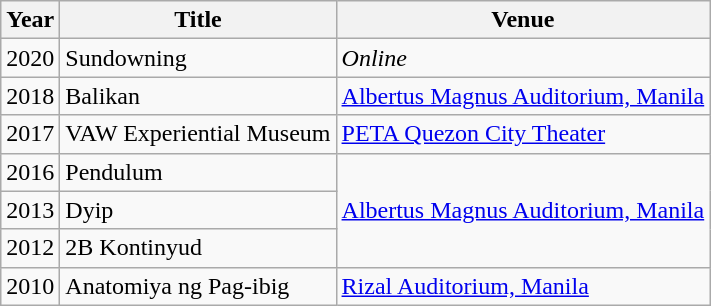<table class="wikitable">
<tr>
<th>Year</th>
<th>Title</th>
<th>Venue</th>
</tr>
<tr>
<td>2020</td>
<td>Sundowning</td>
<td><em>Online</em></td>
</tr>
<tr>
<td>2018</td>
<td>Balikan</td>
<td><a href='#'>Albertus Magnus Auditorium, Manila</a></td>
</tr>
<tr>
<td>2017</td>
<td>VAW Experiential Museum</td>
<td><a href='#'>PETA Quezon City Theater</a></td>
</tr>
<tr>
<td>2016</td>
<td>Pendulum</td>
<td rowspan=3><a href='#'>Albertus Magnus Auditorium, Manila</a></td>
</tr>
<tr>
<td>2013</td>
<td>Dyip</td>
</tr>
<tr>
<td>2012</td>
<td>2B Kontinyud</td>
</tr>
<tr>
<td>2010</td>
<td>Anatomiya ng Pag-ibig</td>
<td><a href='#'>Rizal Auditorium, Manila</a></td>
</tr>
</table>
